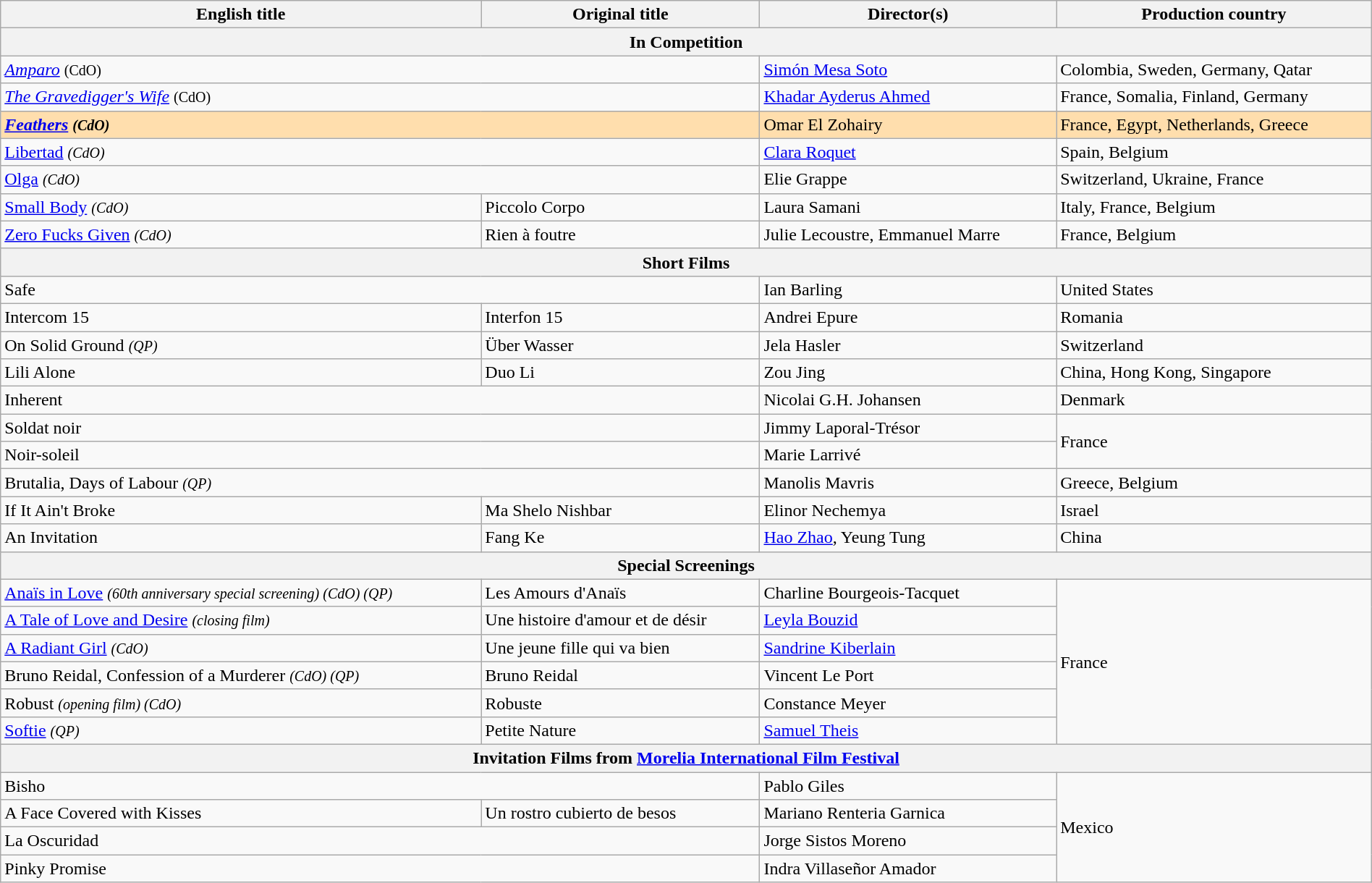<table class="wikitable" style="width:100%; margin-bottom:2px" cellpadding="5">
<tr>
<th scope="col">English title</th>
<th scope="col">Original title</th>
<th scope="col">Director(s)</th>
<th scope="col">Production country</th>
</tr>
<tr>
<th colspan="4">In Competition</th>
</tr>
<tr>
<td colspan="2"><em><a href='#'>Amparo</a></em> <small>(CdO)</small></td>
<td><a href='#'>Simón Mesa Soto</a></td>
<td>Colombia, Sweden, Germany, Qatar</td>
</tr>
<tr>
<td colspan=2><em><a href='#'>The Gravedigger's Wife</a></em> <small>(CdO)</small></td>
<td><a href='#'>Khadar Ayderus Ahmed</a></td>
<td>France, Somalia, Finland, Germany</td>
</tr>
<tr style="background:#FFDEAD;">
<td colspan=2><strong><em><a href='#'>Feathers</a><em> <small>(CdO)</small><strong></td>
<td></strong>Omar El Zohairy<strong></td>
<td></strong>France, Egypt, Netherlands, Greece<strong></td>
</tr>
<tr>
<td colspan="2"></em><a href='#'>Libertad</a><em> <small>(CdO)</small></td>
<td><a href='#'>Clara Roquet</a></td>
<td>Spain, Belgium</td>
</tr>
<tr>
<td colspan=2></em><a href='#'>Olga</a><em> <small>(CdO)</small></td>
<td>Elie Grappe</td>
<td>Switzerland, Ukraine, France</td>
</tr>
<tr>
<td></em><a href='#'>Small Body</a><em> <small>(CdO)</small></td>
<td></em>Piccolo Corpo<em></td>
<td>Laura Samani</td>
<td>Italy, France, Belgium</td>
</tr>
<tr>
<td></em><a href='#'>Zero Fucks Given</a><em> <small>(CdO)</small></td>
<td></em>Rien à foutre<em></td>
<td>Julie Lecoustre, Emmanuel Marre</td>
<td>France, Belgium</td>
</tr>
<tr>
<th colspan="4">Short Films</th>
</tr>
<tr>
<td colspan="2"></em>Safe<em></td>
<td>Ian Barling</td>
<td>United States</td>
</tr>
<tr>
<td></em>Intercom 15<em></td>
<td></em>Interfon 15<em></td>
<td>Andrei Epure</td>
<td>Romania</td>
</tr>
<tr>
<td></em>On Solid Ground<em> <small>(QP)</small></td>
<td></em>Über Wasser<em></td>
<td>Jela Hasler</td>
<td>Switzerland</td>
</tr>
<tr>
<td></em>Lili Alone<em></td>
<td></em>Duo Li<em></td>
<td>Zou Jing</td>
<td>China, Hong Kong, Singapore</td>
</tr>
<tr>
<td colspan="2"></em>Inherent<em></td>
<td>Nicolai G.H. Johansen</td>
<td>Denmark</td>
</tr>
<tr>
<td colspan="2"></em>Soldat noir<em></td>
<td>Jimmy Laporal-Trésor</td>
<td rowspan="2">France</td>
</tr>
<tr>
<td colspan="2"></em>Noir-soleil<em></td>
<td>Marie Larrivé</td>
</tr>
<tr>
<td colspan="2"></em>Brutalia, Days of Labour<em> <small>(QP)</small></td>
<td>Manolis Mavris</td>
<td>Greece, Belgium</td>
</tr>
<tr>
<td></em>If It Ain't Broke<em></td>
<td></em>Ma Shelo Nishbar<em></td>
<td>Elinor Nechemya</td>
<td>Israel</td>
</tr>
<tr>
<td></em>An Invitation<em></td>
<td></em>Fang Ke<em></td>
<td><a href='#'>Hao Zhao</a>, Yeung Tung</td>
<td>China</td>
</tr>
<tr>
<th colspan="4">Special Screenings</th>
</tr>
<tr>
<td></em><a href='#'>Anaïs in Love</a><em> <small>(60th anniversary special screening) (CdO) (QP)</small></td>
<td></em>Les Amours d'Anaïs<em></td>
<td>Charline Bourgeois-Tacquet</td>
<td rowspan="6">France</td>
</tr>
<tr>
<td></em><a href='#'>A Tale of Love and Desire</a><em> <small>(closing film)</small></td>
<td></em>Une histoire d'amour et de désir<em></td>
<td><a href='#'>Leyla Bouzid</a></td>
</tr>
<tr>
<td></em><a href='#'>A Radiant Girl</a><em> <small>(CdO)</small></td>
<td></em>Une jeune fille qui va bien<em></td>
<td><a href='#'>Sandrine Kiberlain</a></td>
</tr>
<tr>
<td></em>Bruno Reidal, Confession of a Murderer<em> <small>(CdO) (QP)</small></td>
<td></em>Bruno Reidal<em></td>
<td>Vincent Le Port</td>
</tr>
<tr>
<td></em>Robust<em> <small>(opening film) (CdO)</small></td>
<td></em>Robuste<em></td>
<td>Constance Meyer</td>
</tr>
<tr>
<td></em><a href='#'>Softie</a><em> <small>(QP)</small></td>
<td></em>Petite Nature<em></td>
<td><a href='#'>Samuel Theis</a></td>
</tr>
<tr>
<th colspan="4">Invitation Films from <a href='#'>Morelia International Film Festival</a></th>
</tr>
<tr>
<td colspan="2"></em>Bisho<em></td>
<td>Pablo Giles</td>
<td rowspan="4">Mexico</td>
</tr>
<tr>
<td></em>A Face Covered with Kisses<em></td>
<td></em>Un rostro cubierto de besos<em></td>
<td>Mariano Renteria Garnica</td>
</tr>
<tr>
<td colspan="2"></em>La Oscuridad<em></td>
<td>Jorge Sistos Moreno</td>
</tr>
<tr>
<td colspan="2"></em>Pinky Promise<em></td>
<td>Indra Villaseñor Amador</td>
</tr>
</table>
